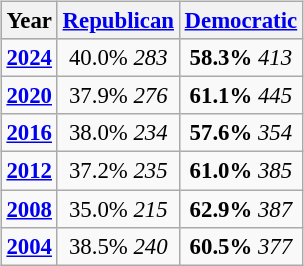<table class="wikitable" style="float:right; font-size:95%;">
<tr bgcolor=lightgrey>
<th>Year</th>
<th><a href='#'>Republican</a></th>
<th><a href='#'>Democratic</a></th>
</tr>
<tr>
<td style="text-align:center;" ><strong><a href='#'>2024</a></strong></td>
<td style="text-align:center;" >40.0% <em>283</em></td>
<td style="text-align:center;" ><strong>58.3%</strong> <em>413</em></td>
</tr>
<tr>
<td style="text-align:center;" ><strong><a href='#'>2020</a></strong></td>
<td style="text-align:center;" >37.9% <em>276</em></td>
<td style="text-align:center;" ><strong>61.1%</strong> <em>445</em></td>
</tr>
<tr>
<td style="text-align:center;" ><strong><a href='#'>2016</a></strong></td>
<td style="text-align:center;" >38.0% <em>234</em></td>
<td style="text-align:center;" ><strong>57.6%</strong> <em>354</em></td>
</tr>
<tr>
<td style="text-align:center;" ><strong><a href='#'>2012</a></strong></td>
<td style="text-align:center;" >37.2% <em>235</em></td>
<td style="text-align:center;" ><strong>61.0%</strong> <em>385</em></td>
</tr>
<tr>
<td style="text-align:center;" ><strong><a href='#'>2008</a></strong></td>
<td style="text-align:center;" >35.0% <em>215</em></td>
<td style="text-align:center;" ><strong>62.9%</strong> <em>387</em></td>
</tr>
<tr>
<td style="text-align:center;" ><strong><a href='#'>2004</a></strong></td>
<td style="text-align:center;" >38.5% <em>240</em></td>
<td style="text-align:center;" ><strong>60.5%</strong> <em>377</em></td>
</tr>
</table>
